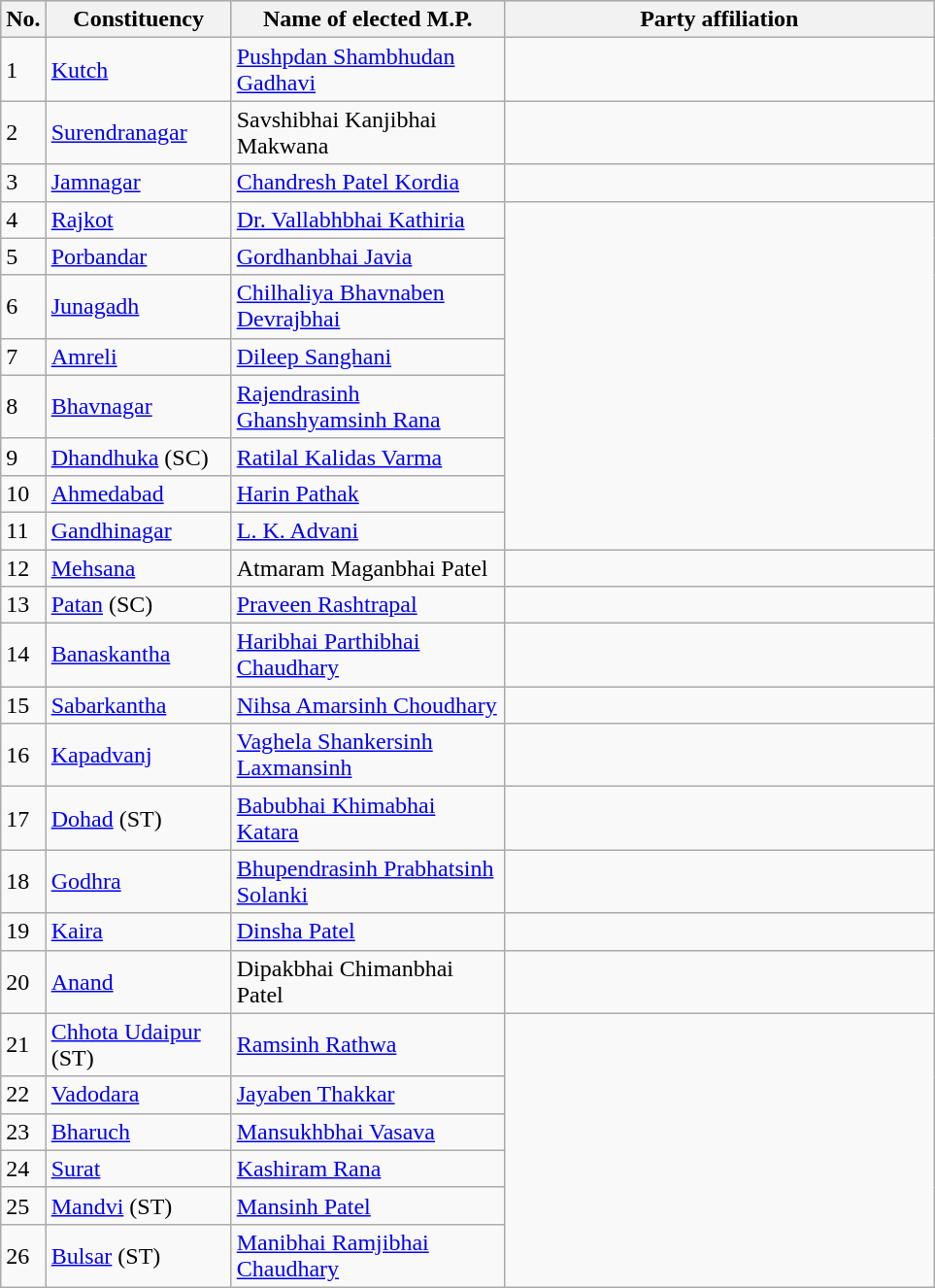<table class="wikitable">
<tr style="background:#ccc; text-align:center;">
<th>No.</th>
<th style="width:120px">Constituency</th>
<th style="width:180px">Name of elected M.P.</th>
<th colspan="2" style="width:18em">Party affiliation</th>
</tr>
<tr>
<td>1</td>
<td><a href='#'>Kutch</a></td>
<td><a href='#'>Pushpdan Shambhudan Gadhavi</a></td>
<td></td>
</tr>
<tr>
<td>2</td>
<td><a href='#'>Surendranagar</a></td>
<td>Savshibhai Kanjibhai Makwana</td>
<td></td>
</tr>
<tr>
<td>3</td>
<td><a href='#'>Jamnagar</a></td>
<td><a href='#'>Chandresh Patel Kordia</a></td>
<td></td>
</tr>
<tr>
<td>4</td>
<td><a href='#'>Rajkot</a></td>
<td><a href='#'>Dr. Vallabhbhai Kathiria</a></td>
</tr>
<tr>
<td>5</td>
<td><a href='#'>Porbandar</a></td>
<td><a href='#'>Gordhanbhai Javia</a></td>
</tr>
<tr>
<td>6</td>
<td><a href='#'>Junagadh</a></td>
<td><a href='#'>Chilhaliya Bhavnaben Devrajbhai</a></td>
</tr>
<tr>
<td>7</td>
<td><a href='#'>Amreli</a></td>
<td><a href='#'>Dileep Sanghani</a></td>
</tr>
<tr>
<td>8</td>
<td><a href='#'>Bhavnagar</a></td>
<td><a href='#'>Rajendrasinh Ghanshyamsinh Rana</a></td>
</tr>
<tr>
<td>9</td>
<td><a href='#'>Dhandhuka</a> (SC)</td>
<td><a href='#'>Ratilal Kalidas Varma</a></td>
</tr>
<tr>
<td>10</td>
<td><a href='#'>Ahmedabad</a></td>
<td><a href='#'>Harin Pathak</a></td>
</tr>
<tr>
<td>11</td>
<td><a href='#'>Gandhinagar</a></td>
<td><a href='#'>L. K. Advani</a></td>
</tr>
<tr>
<td>12</td>
<td><a href='#'>Mehsana</a></td>
<td>Atmaram Maganbhai Patel</td>
<td></td>
</tr>
<tr>
<td>13</td>
<td><a href='#'>Patan</a> (SC)</td>
<td><a href='#'>Praveen Rashtrapal</a></td>
</tr>
<tr>
<td>14</td>
<td><a href='#'>Banaskantha</a></td>
<td><a href='#'>Haribhai Parthibhai Chaudhary</a></td>
<td></td>
</tr>
<tr>
<td>15</td>
<td><a href='#'>Sabarkantha</a></td>
<td><a href='#'>Nihsa Amarsinh Choudhary</a></td>
<td></td>
</tr>
<tr>
<td>16</td>
<td><a href='#'>Kapadvanj</a></td>
<td><a href='#'>Vaghela Shankersinh Laxmansinh</a></td>
</tr>
<tr>
<td>17</td>
<td><a href='#'>Dohad</a> (ST)</td>
<td><a href='#'>Babubhai Khimabhai Katara</a></td>
<td></td>
</tr>
<tr>
<td>18</td>
<td><a href='#'>Godhra</a></td>
<td><a href='#'>Bhupendrasinh Prabhatsinh Solanki</a></td>
</tr>
<tr>
<td>19</td>
<td><a href='#'>Kaira</a></td>
<td><a href='#'>Dinsha Patel</a></td>
<td></td>
</tr>
<tr>
<td>20</td>
<td><a href='#'>Anand</a></td>
<td>Dipakbhai Chimanbhai Patel</td>
<td></td>
</tr>
<tr>
<td>21</td>
<td><a href='#'>Chhota Udaipur</a> (ST)</td>
<td><a href='#'>Ramsinh Rathwa</a></td>
</tr>
<tr>
<td>22</td>
<td><a href='#'>Vadodara</a></td>
<td><a href='#'>Jayaben Thakkar</a></td>
</tr>
<tr>
<td>23</td>
<td><a href='#'>Bharuch</a></td>
<td><a href='#'>Mansukhbhai Vasava</a></td>
</tr>
<tr>
<td>24</td>
<td><a href='#'>Surat</a></td>
<td><a href='#'>Kashiram Rana</a></td>
</tr>
<tr>
<td>25</td>
<td><a href='#'>Mandvi</a> (ST)</td>
<td><a href='#'>Mansinh Patel</a></td>
</tr>
<tr>
<td>26</td>
<td><a href='#'>Bulsar</a> (ST)</td>
<td><a href='#'>Manibhai Ramjibhai Chaudhary</a></td>
</tr>
</table>
